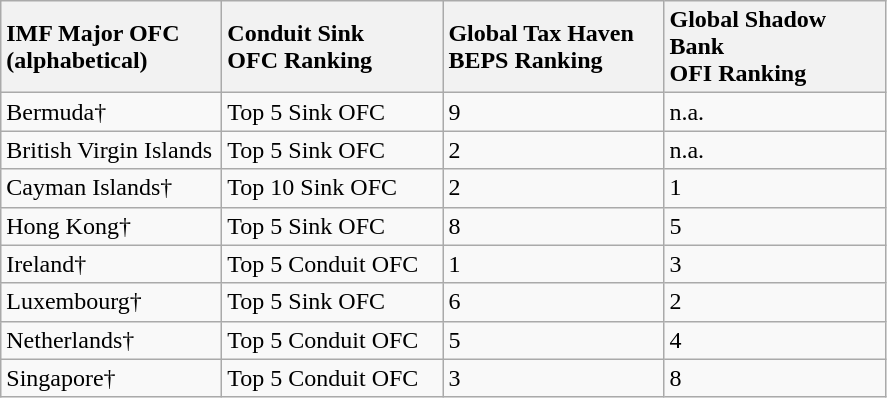<table class="wikitable sortable static-row-numbers static-row-header-text" style="text-align:left">
<tr>
<th style="width:140px;text-align:left">IMF Major OFC<br> (alphabetical)<br></th>
<th style="width:140px;text-align:left">Conduit Sink<br>OFC Ranking</th>
<th style="width:140px;text-align:left">Global Tax Haven<br>BEPS Ranking</th>
<th style="width:140px;text-align:left">Global Shadow Bank<br>OFI Ranking</th>
</tr>
<tr>
<td>Bermuda†</td>
<td>Top 5 Sink OFC</td>
<td>9</td>
<td>n.a.</td>
</tr>
<tr>
<td>British Virgin Islands</td>
<td>Top 5 Sink OFC</td>
<td>2</td>
<td>n.a.</td>
</tr>
<tr>
<td>Cayman Islands†</td>
<td>Top 10 Sink OFC</td>
<td>2</td>
<td>1</td>
</tr>
<tr>
<td>Hong Kong†</td>
<td>Top 5 Sink OFC</td>
<td>8</td>
<td>5</td>
</tr>
<tr>
<td>Ireland†</td>
<td>Top 5 Conduit OFC</td>
<td>1</td>
<td>3</td>
</tr>
<tr>
<td>Luxembourg†</td>
<td>Top 5 Sink OFC</td>
<td>6</td>
<td>2</td>
</tr>
<tr>
<td>Netherlands†</td>
<td>Top 5 Conduit OFC</td>
<td>5</td>
<td>4</td>
</tr>
<tr>
<td>Singapore†</td>
<td>Top 5 Conduit OFC</td>
<td>3</td>
<td>8</td>
</tr>
</table>
